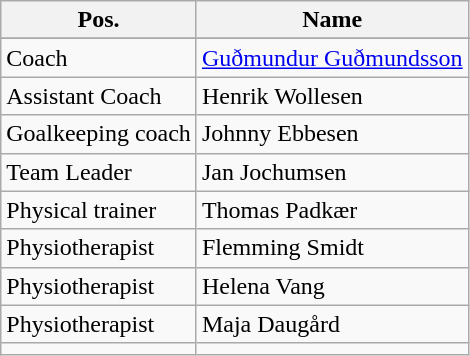<table class="wikitable" style="text-align: left;">
<tr>
<th valign=center>Pos.</th>
<th>Name</th>
</tr>
<tr>
</tr>
<tr>
<td>Coach</td>
<td> <a href='#'>Guðmundur Guðmundsson</a></td>
</tr>
<tr>
<td>Assistant Coach</td>
<td> Henrik Wollesen</td>
</tr>
<tr>
<td>Goalkeeping coach</td>
<td> Johnny Ebbesen</td>
</tr>
<tr>
<td>Team Leader</td>
<td> Jan Jochumsen</td>
</tr>
<tr>
<td>Physical trainer</td>
<td> Thomas Padkær</td>
</tr>
<tr>
<td>Physiotherapist</td>
<td> Flemming Smidt</td>
</tr>
<tr>
<td>Physiotherapist</td>
<td> Helena Vang</td>
</tr>
<tr>
<td>Physiotherapist</td>
<td> Maja Daugård</td>
</tr>
<tr>
<td></td>
</tr>
</table>
